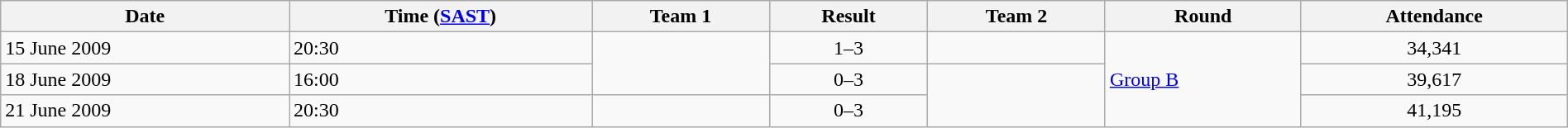<table class="wikitable" style="text-align: left;" width="100%">
<tr>
<th>Date</th>
<th>Time (<a href='#'>SAST</a>)</th>
<th>Team 1</th>
<th>Result</th>
<th>Team 2</th>
<th>Round</th>
<th>Attendance</th>
</tr>
<tr>
<td>15 June 2009</td>
<td>20:30</td>
<td rowspan="2"></td>
<td style="text-align:center;">1–3</td>
<td></td>
<td rowspan="3"><a href='#'>Group B</a></td>
<td style="text-align:center;">34,341</td>
</tr>
<tr>
<td>18 June 2009</td>
<td>16:00</td>
<td style="text-align:center;">0–3</td>
<td rowspan="2"></td>
<td style="text-align:center;">39,617</td>
</tr>
<tr>
<td>21 June 2009</td>
<td>20:30</td>
<td></td>
<td style="text-align:center;">0–3</td>
<td style="text-align:center;">41,195</td>
</tr>
</table>
